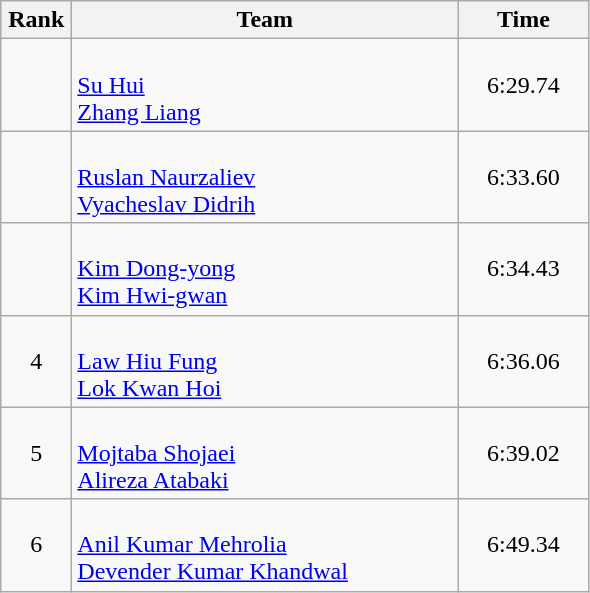<table class=wikitable style="text-align:center">
<tr>
<th width=40>Rank</th>
<th width=250>Team</th>
<th width=80>Time</th>
</tr>
<tr>
<td></td>
<td align=left><br><a href='#'>Su Hui</a><br><a href='#'>Zhang Liang</a></td>
<td>6:29.74</td>
</tr>
<tr>
<td></td>
<td align=left><br><a href='#'>Ruslan Naurzaliev</a><br><a href='#'>Vyacheslav Didrih</a></td>
<td>6:33.60</td>
</tr>
<tr>
<td></td>
<td align=left><br><a href='#'>Kim Dong-yong</a><br><a href='#'>Kim Hwi-gwan</a></td>
<td>6:34.43</td>
</tr>
<tr>
<td>4</td>
<td align=left><br><a href='#'>Law Hiu Fung</a><br><a href='#'>Lok Kwan Hoi</a></td>
<td>6:36.06</td>
</tr>
<tr>
<td>5</td>
<td align=left><br><a href='#'>Mojtaba Shojaei</a><br><a href='#'>Alireza Atabaki</a></td>
<td>6:39.02</td>
</tr>
<tr>
<td>6</td>
<td align=left><br><a href='#'>Anil Kumar Mehrolia</a><br><a href='#'>Devender Kumar Khandwal</a></td>
<td>6:49.34</td>
</tr>
</table>
